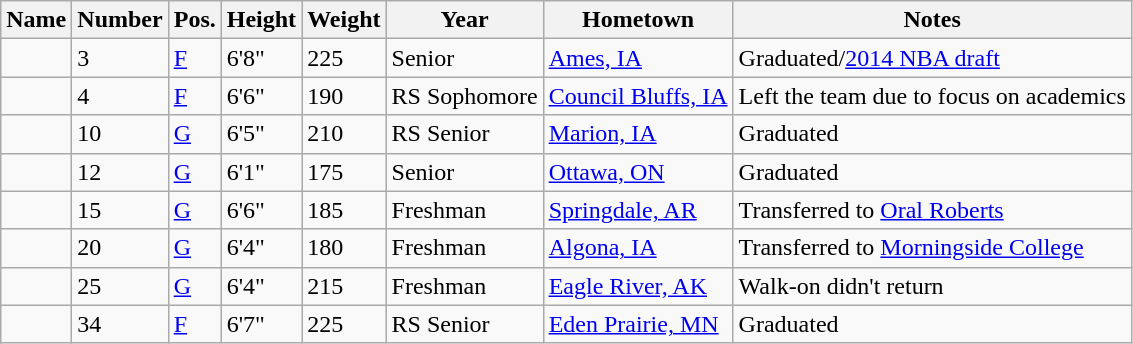<table class="wikitable sortable" border="1">
<tr>
<th>Name</th>
<th>Number</th>
<th>Pos.</th>
<th>Height</th>
<th>Weight</th>
<th>Year</th>
<th>Hometown</th>
<th class="unsortable">Notes</th>
</tr>
<tr>
<td></td>
<td>3</td>
<td><a href='#'>F</a></td>
<td>6'8"</td>
<td>225</td>
<td>Senior</td>
<td><a href='#'>Ames, IA</a></td>
<td>Graduated/<a href='#'>2014 NBA draft</a></td>
</tr>
<tr>
<td></td>
<td>4</td>
<td><a href='#'>F</a></td>
<td>6'6"</td>
<td>190</td>
<td>RS Sophomore</td>
<td><a href='#'>Council Bluffs, IA</a></td>
<td>Left the team due to focus on academics</td>
</tr>
<tr>
<td></td>
<td>10</td>
<td><a href='#'>G</a></td>
<td>6'5"</td>
<td>210</td>
<td>RS Senior</td>
<td><a href='#'>Marion, IA</a></td>
<td>Graduated</td>
</tr>
<tr>
<td></td>
<td>12</td>
<td><a href='#'>G</a></td>
<td>6'1"</td>
<td>175</td>
<td>Senior</td>
<td><a href='#'>Ottawa, ON</a></td>
<td>Graduated</td>
</tr>
<tr>
<td></td>
<td>15</td>
<td><a href='#'>G</a></td>
<td>6'6"</td>
<td>185</td>
<td>Freshman</td>
<td><a href='#'>Springdale, AR</a></td>
<td>Transferred to <a href='#'>Oral Roberts</a></td>
</tr>
<tr>
<td></td>
<td>20</td>
<td><a href='#'>G</a></td>
<td>6'4"</td>
<td>180</td>
<td>Freshman</td>
<td><a href='#'>Algona, IA</a></td>
<td>Transferred to <a href='#'>Morningside College</a></td>
</tr>
<tr>
<td></td>
<td>25</td>
<td><a href='#'>G</a></td>
<td>6'4"</td>
<td>215</td>
<td>Freshman</td>
<td><a href='#'>Eagle River, AK</a></td>
<td>Walk-on didn't return</td>
</tr>
<tr>
<td></td>
<td>34</td>
<td><a href='#'>F</a></td>
<td>6'7"</td>
<td>225</td>
<td>RS Senior</td>
<td><a href='#'>Eden Prairie, MN</a></td>
<td>Graduated</td>
</tr>
</table>
